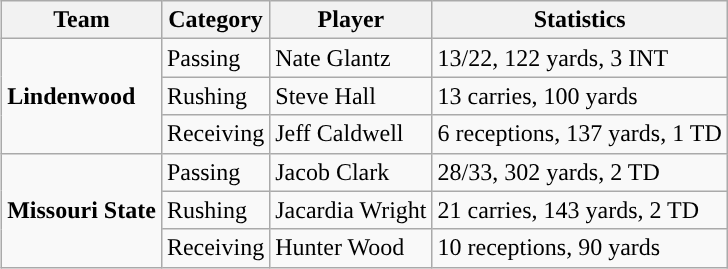<table class="wikitable" style="float: right;">
<tr>
<th>Team</th>
<th>Category</th>
<th>Player</th>
<th>Statistics</th>
</tr>
<tr>
<td rowspan=3><strong>Lindenwood</strong></td>
<td>Passing</td>
<td>Nate Glantz</td>
<td>13/22, 122 yards, 3 INT</td>
</tr>
<tr>
<td>Rushing</td>
<td>Steve Hall</td>
<td>13 carries, 100 yards</td>
</tr>
<tr>
<td>Receiving</td>
<td>Jeff Caldwell</td>
<td>6 receptions, 137 yards, 1 TD</td>
</tr>
<tr>
<td rowspan=3><strong>Missouri State</strong></td>
<td>Passing</td>
<td>Jacob Clark</td>
<td>28/33, 302 yards, 2 TD</td>
</tr>
<tr>
<td>Rushing</td>
<td>Jacardia Wright</td>
<td>21 carries, 143 yards, 2 TD</td>
</tr>
<tr>
<td>Receiving</td>
<td>Hunter Wood</td>
<td>10 receptions, 90 yards</td>
</tr>
</table>
